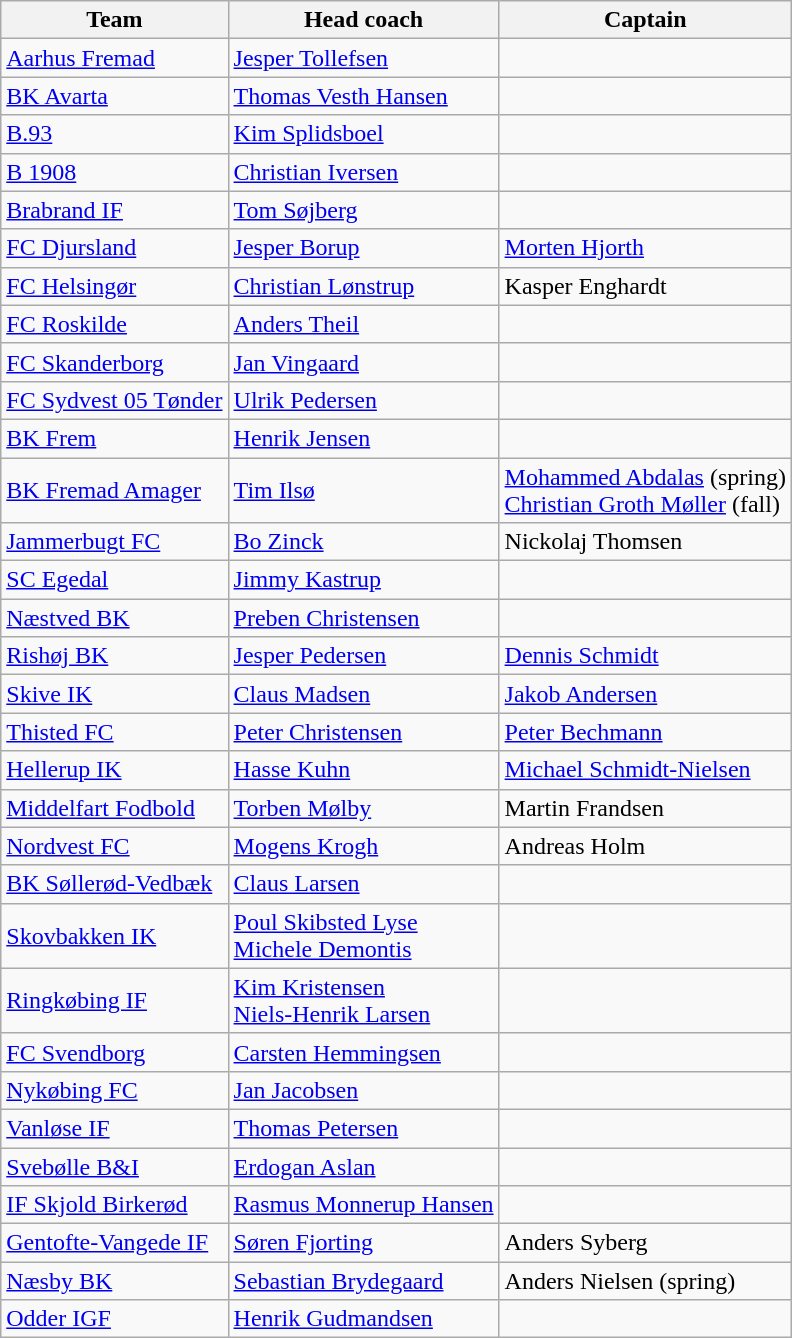<table class="wikitable sortable" style="text-align: left;">
<tr>
<th>Team</th>
<th>Head coach</th>
<th>Captain</th>
</tr>
<tr>
<td><a href='#'>Aarhus Fremad</a></td>
<td> <a href='#'>Jesper Tollefsen</a></td>
<td></td>
</tr>
<tr>
<td><a href='#'>BK Avarta</a></td>
<td> <a href='#'>Thomas Vesth Hansen</a></td>
<td></td>
</tr>
<tr>
<td><a href='#'>B.93</a></td>
<td> <a href='#'>Kim Splidsboel</a></td>
<td></td>
</tr>
<tr>
<td><a href='#'>B 1908</a></td>
<td> <a href='#'>Christian Iversen</a></td>
<td></td>
</tr>
<tr>
<td><a href='#'>Brabrand IF</a></td>
<td> <a href='#'>Tom Søjberg</a></td>
<td></td>
</tr>
<tr>
<td><a href='#'>FC Djursland</a></td>
<td> <a href='#'>Jesper Borup</a></td>
<td> <a href='#'>Morten Hjorth</a></td>
</tr>
<tr>
<td><a href='#'>FC Helsingør</a></td>
<td> <a href='#'>Christian Lønstrup</a></td>
<td> Kasper Enghardt</td>
</tr>
<tr>
<td><a href='#'>FC Roskilde</a></td>
<td> <a href='#'>Anders Theil</a></td>
<td></td>
</tr>
<tr>
<td><a href='#'>FC Skanderborg</a></td>
<td> <a href='#'>Jan Vingaard</a></td>
<td></td>
</tr>
<tr>
<td><a href='#'>FC Sydvest 05 Tønder</a></td>
<td> <a href='#'>Ulrik Pedersen</a></td>
<td></td>
</tr>
<tr>
<td><a href='#'>BK Frem</a></td>
<td> <a href='#'>Henrik Jensen</a></td>
<td></td>
</tr>
<tr>
<td><a href='#'>BK Fremad Amager</a></td>
<td> <a href='#'>Tim Ilsø</a></td>
<td> <a href='#'>Mohammed Abdalas</a> (spring)<br> <a href='#'>Christian Groth Møller</a> (fall)</td>
</tr>
<tr>
<td><a href='#'>Jammerbugt FC</a></td>
<td> <a href='#'>Bo Zinck</a></td>
<td> Nickolaj Thomsen</td>
</tr>
<tr>
<td><a href='#'>SC Egedal</a></td>
<td> <a href='#'>Jimmy Kastrup</a></td>
<td></td>
</tr>
<tr>
<td><a href='#'>Næstved BK</a></td>
<td> <a href='#'>Preben Christensen</a></td>
<td></td>
</tr>
<tr>
<td><a href='#'>Rishøj BK</a></td>
<td> <a href='#'>Jesper Pedersen</a></td>
<td> <a href='#'>Dennis Schmidt</a></td>
</tr>
<tr>
<td><a href='#'>Skive IK</a></td>
<td> <a href='#'>Claus Madsen</a></td>
<td> <a href='#'>Jakob Andersen</a></td>
</tr>
<tr>
<td><a href='#'>Thisted FC</a></td>
<td> <a href='#'>Peter Christensen</a></td>
<td> <a href='#'>Peter Bechmann</a></td>
</tr>
<tr>
<td><a href='#'>Hellerup IK</a></td>
<td> <a href='#'>Hasse Kuhn</a></td>
<td> <a href='#'>Michael Schmidt-Nielsen</a></td>
</tr>
<tr>
<td><a href='#'>Middelfart Fodbold</a></td>
<td> <a href='#'>Torben Mølby</a></td>
<td> Martin Frandsen</td>
</tr>
<tr>
<td><a href='#'>Nordvest FC</a></td>
<td> <a href='#'>Mogens Krogh</a></td>
<td> Andreas Holm</td>
</tr>
<tr>
<td><a href='#'>BK Søllerød-Vedbæk</a></td>
<td> <a href='#'>Claus Larsen</a></td>
<td></td>
</tr>
<tr>
<td><a href='#'>Skovbakken IK</a></td>
<td> <a href='#'>Poul Skibsted Lyse</a><br> <a href='#'>Michele Demontis</a></td>
<td></td>
</tr>
<tr>
<td><a href='#'>Ringkøbing IF</a></td>
<td> <a href='#'>Kim Kristensen</a><br> <a href='#'>Niels-Henrik Larsen</a></td>
<td></td>
</tr>
<tr>
<td><a href='#'>FC Svendborg</a></td>
<td> <a href='#'>Carsten Hemmingsen</a></td>
<td></td>
</tr>
<tr>
<td><a href='#'>Nykøbing FC</a></td>
<td> <a href='#'>Jan Jacobsen</a></td>
<td></td>
</tr>
<tr>
<td><a href='#'>Vanløse IF</a></td>
<td> <a href='#'>Thomas Petersen</a></td>
<td></td>
</tr>
<tr>
<td><a href='#'>Svebølle B&I</a></td>
<td> <a href='#'>Erdogan Aslan</a></td>
<td></td>
</tr>
<tr>
<td><a href='#'>IF Skjold Birkerød</a></td>
<td> <a href='#'>Rasmus Monnerup Hansen</a></td>
<td></td>
</tr>
<tr>
<td><a href='#'>Gentofte-Vangede IF</a></td>
<td> <a href='#'>Søren Fjorting</a></td>
<td> Anders Syberg</td>
</tr>
<tr>
<td><a href='#'>Næsby BK</a></td>
<td> <a href='#'>Sebastian Brydegaard</a></td>
<td> Anders Nielsen (spring)</td>
</tr>
<tr>
<td><a href='#'>Odder IGF</a></td>
<td> <a href='#'>Henrik Gudmandsen</a></td>
<td></td>
</tr>
</table>
